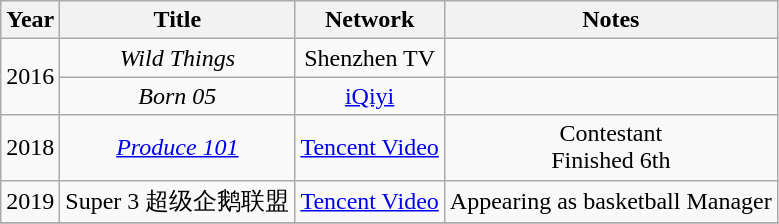<table class="wikitable" style="text-align:center;">
<tr>
<th>Year</th>
<th>Title</th>
<th>Network</th>
<th>Notes</th>
</tr>
<tr>
<td rowspan="2">2016</td>
<td><em>Wild Things</em></td>
<td>Shenzhen TV</td>
<td></td>
</tr>
<tr>
<td><em>Born 05</em></td>
<td><a href='#'>iQiyi</a></td>
<td></td>
</tr>
<tr>
<td>2018</td>
<td><em><a href='#'>Produce 101</a></em></td>
<td><a href='#'>Tencent Video</a></td>
<td>Contestant <br> Finished 6th</td>
</tr>
<tr>
<td>2019</td>
<td>Super 3 超级企鹅联盟</td>
<td><a href='#'>Tencent Video</a></td>
<td>Appearing as basketball Manager</td>
</tr>
<tr>
</tr>
</table>
